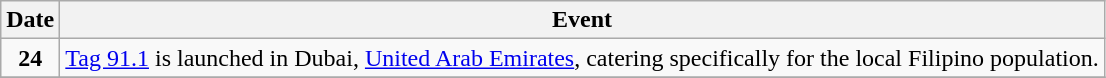<table class="wikitable">
<tr>
<th>Date</th>
<th>Event</th>
</tr>
<tr>
<td style="text-align:center;"><strong>24</strong></td>
<td><a href='#'>Tag 91.1</a> is launched in Dubai, <a href='#'>United Arab Emirates</a>, catering specifically for the local Filipino population.</td>
</tr>
<tr>
</tr>
</table>
